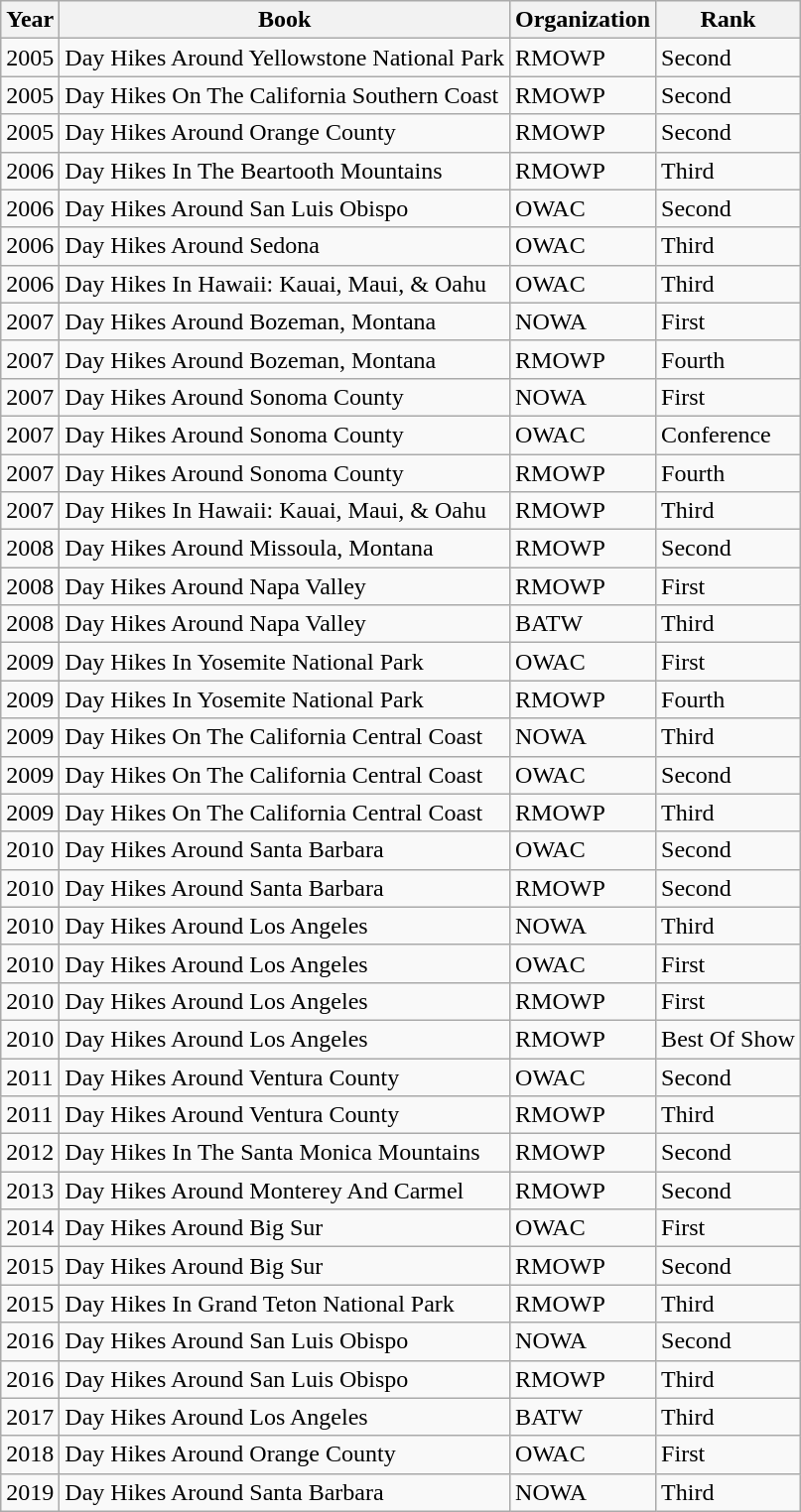<table class="wikitable">
<tr>
<th>Year</th>
<th>Book</th>
<th>Organization</th>
<th>Rank</th>
</tr>
<tr>
<td>2005</td>
<td>Day Hikes Around Yellowstone National Park</td>
<td>RMOWP</td>
<td>Second</td>
</tr>
<tr>
<td>2005</td>
<td>Day Hikes On The California Southern Coast</td>
<td>RMOWP</td>
<td>Second</td>
</tr>
<tr>
<td>2005</td>
<td>Day Hikes Around Orange County</td>
<td>RMOWP</td>
<td>Second</td>
</tr>
<tr>
<td>2006</td>
<td>Day Hikes In The Beartooth Mountains</td>
<td>RMOWP</td>
<td>Third</td>
</tr>
<tr>
<td>2006</td>
<td>Day Hikes Around San Luis Obispo</td>
<td>OWAC</td>
<td>Second</td>
</tr>
<tr>
<td>2006</td>
<td>Day Hikes Around Sedona</td>
<td>OWAC</td>
<td>Third</td>
</tr>
<tr>
<td>2006</td>
<td>Day Hikes In Hawaii: Kauai, Maui, & Oahu</td>
<td>OWAC</td>
<td>Third</td>
</tr>
<tr>
<td>2007</td>
<td>Day Hikes Around Bozeman, Montana</td>
<td>NOWA</td>
<td>First</td>
</tr>
<tr>
<td>2007</td>
<td>Day Hikes Around Bozeman, Montana</td>
<td>RMOWP</td>
<td>Fourth</td>
</tr>
<tr>
<td>2007</td>
<td>Day Hikes Around Sonoma County</td>
<td>NOWA</td>
<td>First</td>
</tr>
<tr>
<td>2007</td>
<td>Day Hikes Around Sonoma County</td>
<td>OWAC</td>
<td>Conference</td>
</tr>
<tr>
<td>2007</td>
<td>Day Hikes Around Sonoma County</td>
<td>RMOWP</td>
<td>Fourth</td>
</tr>
<tr>
<td>2007</td>
<td>Day Hikes In Hawaii: Kauai, Maui, & Oahu</td>
<td>RMOWP</td>
<td>Third</td>
</tr>
<tr>
<td>2008</td>
<td>Day Hikes Around Missoula, Montana</td>
<td>RMOWP</td>
<td>Second</td>
</tr>
<tr>
<td>2008</td>
<td>Day Hikes Around Napa Valley</td>
<td>RMOWP</td>
<td>First</td>
</tr>
<tr>
<td>2008</td>
<td>Day Hikes Around Napa Valley</td>
<td>BATW</td>
<td>Third</td>
</tr>
<tr>
<td>2009</td>
<td>Day Hikes In Yosemite National Park</td>
<td>OWAC</td>
<td>First</td>
</tr>
<tr>
<td>2009</td>
<td>Day Hikes In Yosemite National Park</td>
<td>RMOWP</td>
<td>Fourth</td>
</tr>
<tr>
<td>2009</td>
<td>Day Hikes On The California Central Coast</td>
<td>NOWA</td>
<td>Third</td>
</tr>
<tr>
<td>2009</td>
<td>Day Hikes On The California Central Coast</td>
<td>OWAC</td>
<td>Second</td>
</tr>
<tr>
<td>2009</td>
<td>Day Hikes On The California Central Coast</td>
<td>RMOWP</td>
<td>Third</td>
</tr>
<tr>
<td>2010</td>
<td>Day Hikes Around Santa Barbara</td>
<td>OWAC</td>
<td>Second</td>
</tr>
<tr>
<td>2010</td>
<td>Day Hikes Around Santa Barbara</td>
<td>RMOWP</td>
<td>Second</td>
</tr>
<tr>
<td>2010</td>
<td>Day Hikes Around Los Angeles</td>
<td>NOWA</td>
<td>Third</td>
</tr>
<tr>
<td>2010</td>
<td>Day Hikes Around Los Angeles</td>
<td>OWAC</td>
<td>First</td>
</tr>
<tr>
<td>2010</td>
<td>Day Hikes Around Los Angeles</td>
<td>RMOWP</td>
<td>First</td>
</tr>
<tr>
<td>2010</td>
<td>Day Hikes Around Los Angeles</td>
<td>RMOWP</td>
<td>Best Of Show</td>
</tr>
<tr>
<td>2011</td>
<td>Day Hikes Around Ventura County</td>
<td>OWAC</td>
<td>Second</td>
</tr>
<tr>
<td>2011</td>
<td>Day Hikes Around Ventura County</td>
<td>RMOWP</td>
<td>Third</td>
</tr>
<tr>
<td>2012</td>
<td>Day Hikes In The Santa Monica Mountains</td>
<td>RMOWP</td>
<td>Second</td>
</tr>
<tr>
<td>2013</td>
<td>Day Hikes Around Monterey And Carmel</td>
<td>RMOWP</td>
<td>Second</td>
</tr>
<tr>
<td>2014</td>
<td>Day Hikes Around Big Sur</td>
<td>OWAC</td>
<td>First</td>
</tr>
<tr>
<td>2015</td>
<td>Day Hikes Around Big Sur</td>
<td>RMOWP</td>
<td>Second</td>
</tr>
<tr>
<td>2015</td>
<td>Day Hikes In Grand Teton National Park</td>
<td>RMOWP</td>
<td>Third</td>
</tr>
<tr>
<td>2016</td>
<td>Day Hikes Around San Luis Obispo</td>
<td>NOWA</td>
<td>Second</td>
</tr>
<tr>
<td>2016</td>
<td>Day Hikes Around San Luis Obispo</td>
<td>RMOWP</td>
<td>Third</td>
</tr>
<tr>
<td>2017</td>
<td>Day Hikes Around Los Angeles</td>
<td>BATW</td>
<td>Third</td>
</tr>
<tr>
<td>2018</td>
<td>Day Hikes Around Orange County</td>
<td>OWAC</td>
<td>First</td>
</tr>
<tr>
<td>2019</td>
<td>Day Hikes Around Santa Barbara</td>
<td>NOWA</td>
<td>Third</td>
</tr>
</table>
